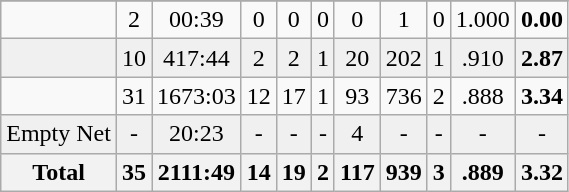<table class="wikitable sortable">
<tr align="center">
</tr>
<tr align="center" bgcolor="">
<td></td>
<td>2</td>
<td>00:39</td>
<td>0</td>
<td>0</td>
<td>0</td>
<td>0</td>
<td>1</td>
<td>0</td>
<td>1.000</td>
<td><strong>0.00</strong></td>
</tr>
<tr align="center" bgcolor="f0f0f0">
<td></td>
<td>10</td>
<td>417:44</td>
<td>2</td>
<td>2</td>
<td>1</td>
<td>20</td>
<td>202</td>
<td>1</td>
<td>.910</td>
<td><strong>2.87</strong></td>
</tr>
<tr align="center" bgcolor="">
<td></td>
<td>31</td>
<td>1673:03</td>
<td>12</td>
<td>17</td>
<td>1</td>
<td>93</td>
<td>736</td>
<td>2</td>
<td>.888</td>
<td><strong>3.34</strong></td>
</tr>
<tr align="center" bgcolor="f0f0f0">
<td>Empty Net</td>
<td>-</td>
<td>20:23</td>
<td>-</td>
<td>-</td>
<td>-</td>
<td>4</td>
<td>-</td>
<td>-</td>
<td>-</td>
<td>-</td>
</tr>
<tr>
<th>Total</th>
<th>35</th>
<th>2111:49</th>
<th>14</th>
<th>19</th>
<th>2</th>
<th>117</th>
<th>939</th>
<th>3</th>
<th>.889</th>
<th>3.32</th>
</tr>
</table>
